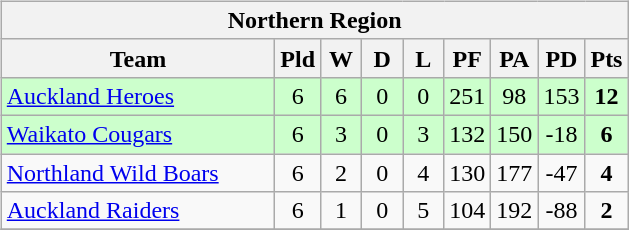<table>
<tr>
<td><br><table class="wikitable" style="text-align:center;">
<tr>
<th colspan=9>Northern Region</th>
</tr>
<tr>
<th width=175>Team</th>
<th width=20 abbr="Played">Pld</th>
<th width=20 abbr="Won">W</th>
<th width=20 abbr="Drawn">D</th>
<th width=20 abbr="Lost">L</th>
<th width=20 abbr="Points for">PF</th>
<th width=20 abbr="Points against">PA</th>
<th width=20 abbr="Points difference">PD</th>
<th width=20 abbr="Points">Pts</th>
</tr>
<tr style="background: #ccffcc;">
<td style="text-align:left;"><a href='#'>Auckland Heroes</a></td>
<td>6</td>
<td>6</td>
<td>0</td>
<td>0</td>
<td>251</td>
<td>98</td>
<td>153</td>
<td><strong>12</strong></td>
</tr>
<tr style="background: #ccffcc;">
<td style="text-align:left;"><a href='#'>Waikato Cougars</a></td>
<td>6</td>
<td>3</td>
<td>0</td>
<td>3</td>
<td>132</td>
<td>150</td>
<td>-18</td>
<td><strong>6</strong></td>
</tr>
<tr>
<td style="text-align:left;"><a href='#'>Northland Wild Boars</a></td>
<td>6</td>
<td>2</td>
<td>0</td>
<td>4</td>
<td>130</td>
<td>177</td>
<td>-47</td>
<td><strong>4</strong></td>
</tr>
<tr>
<td style="text-align:left;"><a href='#'>Auckland Raiders</a></td>
<td>6</td>
<td>1</td>
<td>0</td>
<td>5</td>
<td>104</td>
<td>192</td>
<td>-88</td>
<td><strong>2</strong></td>
</tr>
<tr>
</tr>
</table>
</td>
<td><br></td>
</tr>
</table>
